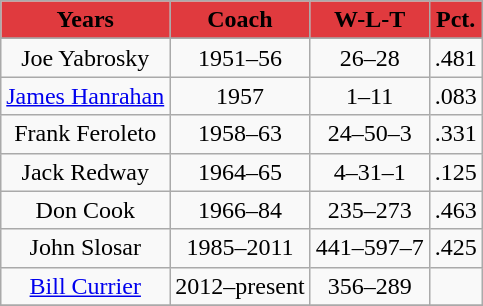<table class="wikitable" style="text-align:center">
<tr>
<td bgcolor="#E03A3E"><strong><span>Years</span></strong></td>
<td bgcolor="#E03A3E"><strong><span>Coach</span></strong></td>
<td bgcolor="#E03A3E"><strong><span>W-L-T</span></strong></td>
<td bgcolor="#E03A3E"><strong><span>Pct.</span></strong></td>
</tr>
<tr align="center">
</tr>
<tr>
<td>Joe Yabrosky</td>
<td>1951–56</td>
<td>26–28</td>
<td>.481</td>
</tr>
<tr>
<td><a href='#'>James Hanrahan</a></td>
<td>1957</td>
<td>1–11</td>
<td>.083</td>
</tr>
<tr>
<td>Frank Feroleto</td>
<td>1958–63</td>
<td>24–50–3</td>
<td>.331</td>
</tr>
<tr>
<td>Jack Redway</td>
<td>1964–65</td>
<td>4–31–1</td>
<td>.125</td>
</tr>
<tr>
<td>Don Cook</td>
<td>1966–84</td>
<td>235–273</td>
<td>.463</td>
</tr>
<tr>
<td>John Slosar</td>
<td>1985–2011</td>
<td>441–597–7</td>
<td>.425</td>
</tr>
<tr>
<td><a href='#'>Bill Currier</a></td>
<td>2012–present</td>
<td>356–289</td>
<td></td>
</tr>
<tr>
</tr>
</table>
